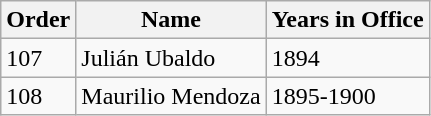<table class="wikitable">
<tr>
<th>Order</th>
<th>Name</th>
<th>Years in Office</th>
</tr>
<tr>
<td>107</td>
<td>Julián Ubaldo</td>
<td>1894</td>
</tr>
<tr>
<td>108</td>
<td>Maurilio Mendoza</td>
<td>1895-1900</td>
</tr>
</table>
